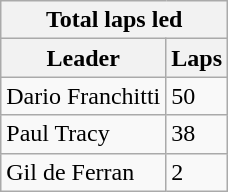<table class="wikitable">
<tr>
<th colspan=2>Total laps led</th>
</tr>
<tr>
<th>Leader</th>
<th>Laps</th>
</tr>
<tr>
<td>Dario Franchitti</td>
<td>50</td>
</tr>
<tr>
<td>Paul Tracy</td>
<td>38</td>
</tr>
<tr>
<td>Gil de Ferran</td>
<td>2</td>
</tr>
</table>
